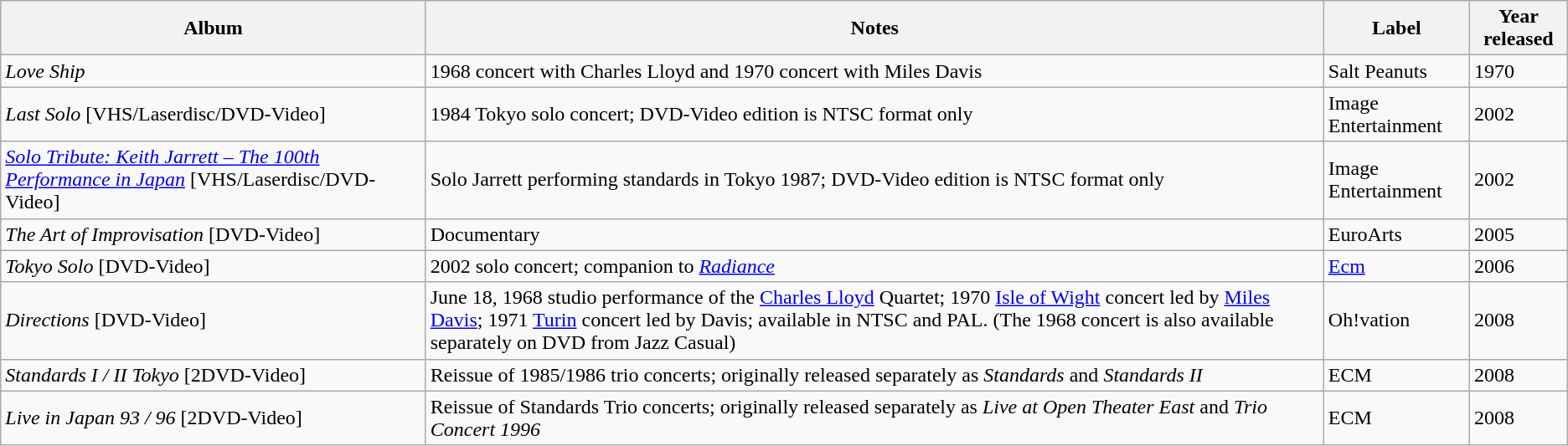<table class="wikitable sortable">
<tr>
<th>Album</th>
<th>Notes</th>
<th>Label</th>
<th>Year released</th>
</tr>
<tr>
<td><em>Love Ship</em></td>
<td>1968 concert with Charles Lloyd and 1970 concert with Miles Davis</td>
<td>Salt Peanuts</td>
<td>1970</td>
</tr>
<tr>
<td><em>Last Solo</em> [VHS/Laserdisc/DVD-Video]</td>
<td>1984 Tokyo solo concert; DVD-Video edition is NTSC format only</td>
<td>Image Entertainment</td>
<td>2002</td>
</tr>
<tr>
<td><em><a href='#'>Solo Tribute: Keith Jarrett – The 100th Performance in Japan</a></em> [VHS/Laserdisc/DVD-Video]</td>
<td>Solo Jarrett performing standards in Tokyo 1987; DVD-Video edition is NTSC format only</td>
<td>Image Entertainment</td>
<td>2002</td>
</tr>
<tr>
<td><em>The Art of Improvisation</em> [DVD-Video]</td>
<td>Documentary</td>
<td>EuroArts</td>
<td>2005</td>
</tr>
<tr>
<td><em>Tokyo Solo</em> [DVD-Video]</td>
<td>2002 solo concert; companion to <em><a href='#'>Radiance</a></em></td>
<td><a href='#'>Ecm</a></td>
<td>2006</td>
</tr>
<tr>
<td><em>Directions</em> [DVD-Video]</td>
<td>June 18, 1968 studio performance of the <a href='#'>Charles Lloyd</a> Quartet; 1970 <a href='#'>Isle of Wight</a> concert led by <a href='#'>Miles Davis</a>; 1971 <a href='#'>Turin</a> concert led by Davis; available in NTSC and PAL. (The 1968 concert is also available separately on DVD from Jazz Casual)</td>
<td>Oh!vation</td>
<td>2008</td>
</tr>
<tr>
<td><em>Standards I / II Tokyo</em> [2DVD-Video]</td>
<td>Reissue of 1985/1986 trio concerts; originally released separately as <em>Standards</em> and <em>Standards II</em></td>
<td>ECM</td>
<td>2008</td>
</tr>
<tr>
<td><em>Live in Japan 93 / 96</em> [2DVD-Video]</td>
<td>Reissue of Standards Trio concerts; originally released separately as <em>Live at Open Theater East</em> and <em>Trio Concert 1996</em></td>
<td>ECM</td>
<td>2008</td>
</tr>
</table>
